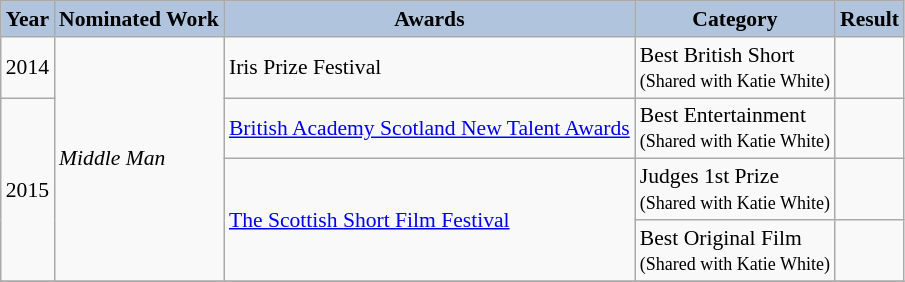<table class="wikitable" style="font-size:90%">
<tr style="text-align:center;">
<th style="background:#B0C4DE;">Year</th>
<th style="background:#B0C4DE;">Nominated Work</th>
<th style="background:#B0C4DE;">Awards</th>
<th style="background:#B0C4DE;">Category</th>
<th style="background:#B0C4DE;">Result</th>
</tr>
<tr>
<td>2014</td>
<td rowspan=4><em>Middle Man</em></td>
<td>Iris Prize Festival</td>
<td>Best British Short<br><small>(Shared with Katie White)</small></td>
<td></td>
</tr>
<tr>
<td rowspan=3>2015</td>
<td><a href='#'>British Academy Scotland New Talent Awards</a></td>
<td>Best Entertainment<br><small>(Shared with Katie White)</small></td>
<td></td>
</tr>
<tr>
<td rowspan=2><a href='#'>The Scottish Short Film Festival</a></td>
<td>Judges 1st Prize<br><small>(Shared with Katie White)</small></td>
<td></td>
</tr>
<tr>
<td>Best Original Film<br><small>(Shared with Katie White)</small></td>
<td></td>
</tr>
<tr>
</tr>
</table>
